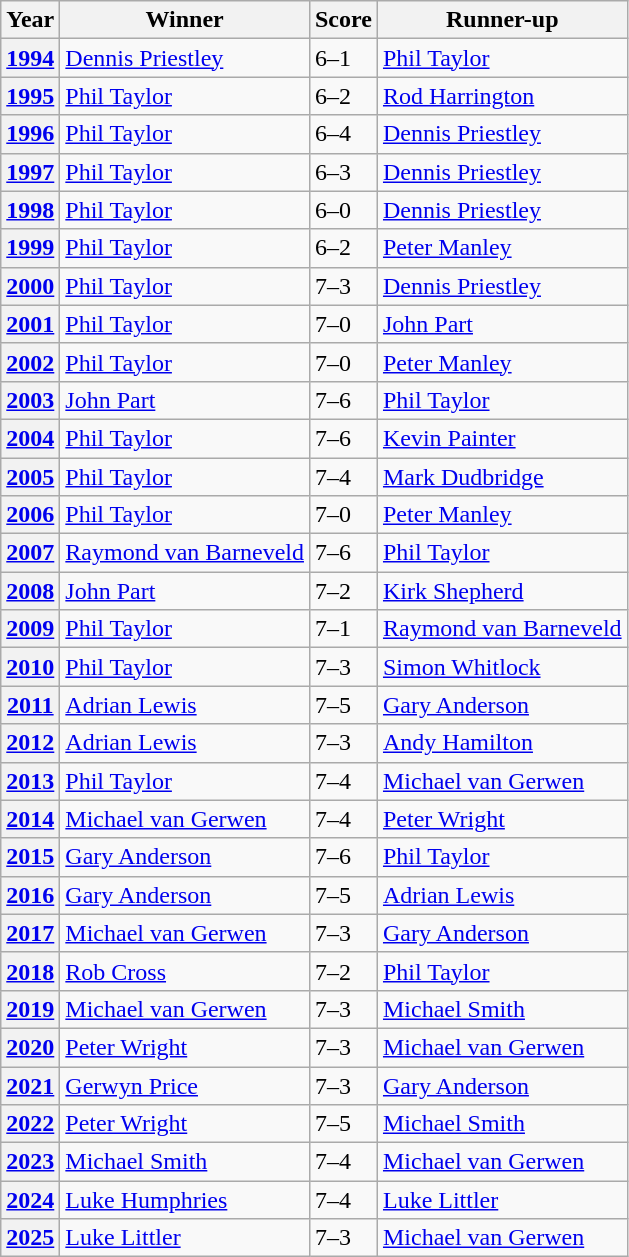<table class="wikitable sortable">
<tr>
<th>Year</th>
<th>Winner</th>
<th>Score</th>
<th>Runner-up</th>
</tr>
<tr>
<th scope="row"><a href='#'>1994</a></th>
<td> <a href='#'>Dennis Priestley</a></td>
<td>6–1</td>
<td> <a href='#'>Phil Taylor</a></td>
</tr>
<tr>
<th scope="row"><a href='#'>1995</a></th>
<td> <a href='#'>Phil Taylor</a></td>
<td>6–2</td>
<td> <a href='#'>Rod Harrington</a></td>
</tr>
<tr>
<th scope="row"><a href='#'>1996</a></th>
<td> <a href='#'>Phil Taylor</a></td>
<td>6–4</td>
<td> <a href='#'>Dennis Priestley</a></td>
</tr>
<tr>
<th scope="row"><a href='#'>1997</a></th>
<td> <a href='#'>Phil Taylor</a></td>
<td>6–3</td>
<td> <a href='#'>Dennis Priestley</a></td>
</tr>
<tr>
<th scope="row"><a href='#'>1998</a></th>
<td> <a href='#'>Phil Taylor</a></td>
<td>6–0</td>
<td> <a href='#'>Dennis Priestley</a></td>
</tr>
<tr>
<th scope="row"><a href='#'>1999</a></th>
<td> <a href='#'>Phil Taylor</a></td>
<td>6–2</td>
<td> <a href='#'>Peter Manley</a></td>
</tr>
<tr>
<th scope="row"><a href='#'>2000</a></th>
<td> <a href='#'>Phil Taylor</a></td>
<td>7–3</td>
<td> <a href='#'>Dennis Priestley</a></td>
</tr>
<tr>
<th scope="row"><a href='#'>2001</a></th>
<td> <a href='#'>Phil Taylor</a></td>
<td>7–0</td>
<td> <a href='#'>John Part</a></td>
</tr>
<tr>
<th scope="row"><a href='#'>2002</a></th>
<td> <a href='#'>Phil Taylor</a></td>
<td>7–0</td>
<td> <a href='#'>Peter Manley</a></td>
</tr>
<tr>
<th scope="row"><a href='#'>2003</a></th>
<td> <a href='#'>John Part</a></td>
<td>7–6</td>
<td> <a href='#'>Phil Taylor</a></td>
</tr>
<tr>
<th scope="row"><a href='#'>2004</a></th>
<td> <a href='#'>Phil Taylor</a></td>
<td>7–6</td>
<td> <a href='#'>Kevin Painter</a></td>
</tr>
<tr>
<th scope="row"><a href='#'>2005</a></th>
<td> <a href='#'>Phil Taylor</a></td>
<td>7–4</td>
<td> <a href='#'>Mark Dudbridge</a></td>
</tr>
<tr>
<th scope="row"><a href='#'>2006</a></th>
<td> <a href='#'>Phil Taylor</a></td>
<td>7–0</td>
<td> <a href='#'>Peter Manley</a></td>
</tr>
<tr>
<th scope="row"><a href='#'>2007</a></th>
<td> <a href='#'>Raymond van Barneveld</a></td>
<td>7–6</td>
<td> <a href='#'>Phil Taylor</a></td>
</tr>
<tr>
<th scope="row"><a href='#'>2008</a></th>
<td> <a href='#'>John Part</a></td>
<td>7–2</td>
<td> <a href='#'>Kirk Shepherd</a></td>
</tr>
<tr>
<th scope="row"><a href='#'>2009</a></th>
<td> <a href='#'>Phil Taylor</a></td>
<td>7–1</td>
<td> <a href='#'>Raymond van Barneveld</a></td>
</tr>
<tr>
<th scope="row"><a href='#'>2010</a></th>
<td> <a href='#'>Phil Taylor</a></td>
<td>7–3</td>
<td> <a href='#'>Simon Whitlock</a></td>
</tr>
<tr>
<th scope="row"><a href='#'>2011</a></th>
<td> <a href='#'>Adrian Lewis</a></td>
<td>7–5</td>
<td> <a href='#'>Gary Anderson</a></td>
</tr>
<tr>
<th scope="row"><a href='#'>2012</a></th>
<td> <a href='#'>Adrian Lewis</a></td>
<td>7–3</td>
<td> <a href='#'>Andy Hamilton</a></td>
</tr>
<tr>
<th scope="row"><a href='#'>2013</a></th>
<td> <a href='#'>Phil Taylor</a></td>
<td>7–4</td>
<td> <a href='#'>Michael van Gerwen</a></td>
</tr>
<tr>
<th scope="row"><a href='#'>2014</a></th>
<td> <a href='#'>Michael van Gerwen</a></td>
<td>7–4</td>
<td> <a href='#'>Peter Wright</a></td>
</tr>
<tr>
<th scope="row"><a href='#'>2015</a></th>
<td> <a href='#'>Gary Anderson</a></td>
<td>7–6</td>
<td> <a href='#'>Phil Taylor</a></td>
</tr>
<tr>
<th scope="row"><a href='#'>2016</a></th>
<td> <a href='#'>Gary Anderson</a></td>
<td>7–5</td>
<td> <a href='#'>Adrian Lewis</a></td>
</tr>
<tr>
<th scope="row"><a href='#'>2017</a></th>
<td> <a href='#'>Michael van Gerwen</a></td>
<td>7–3</td>
<td> <a href='#'>Gary Anderson</a></td>
</tr>
<tr>
<th scope="row"><a href='#'>2018</a></th>
<td> <a href='#'>Rob Cross</a></td>
<td>7–2</td>
<td> <a href='#'>Phil Taylor</a></td>
</tr>
<tr>
<th scope="row"><a href='#'>2019</a></th>
<td> <a href='#'>Michael van Gerwen</a></td>
<td>7–3</td>
<td> <a href='#'>Michael Smith</a></td>
</tr>
<tr>
<th scope="row"><a href='#'>2020</a></th>
<td> <a href='#'>Peter Wright</a></td>
<td>7–3</td>
<td> <a href='#'>Michael van Gerwen</a></td>
</tr>
<tr>
<th scope="row"><a href='#'>2021</a></th>
<td> <a href='#'>Gerwyn Price</a></td>
<td>7–3</td>
<td> <a href='#'>Gary Anderson</a></td>
</tr>
<tr>
<th scope="row"><a href='#'>2022</a></th>
<td> <a href='#'>Peter Wright</a></td>
<td>7–5</td>
<td> <a href='#'>Michael Smith</a></td>
</tr>
<tr>
<th scope="row"><a href='#'>2023</a></th>
<td> <a href='#'>Michael Smith</a></td>
<td>7–4</td>
<td> <a href='#'>Michael van Gerwen</a></td>
</tr>
<tr>
<th scope="row"><a href='#'>2024</a></th>
<td> <a href='#'>Luke Humphries</a></td>
<td>7–4</td>
<td> <a href='#'>Luke Littler</a></td>
</tr>
<tr>
<th scope="row"><a href='#'>2025</a></th>
<td> <a href='#'>Luke Littler</a></td>
<td>7–3</td>
<td> <a href='#'>Michael van Gerwen</a></td>
</tr>
</table>
